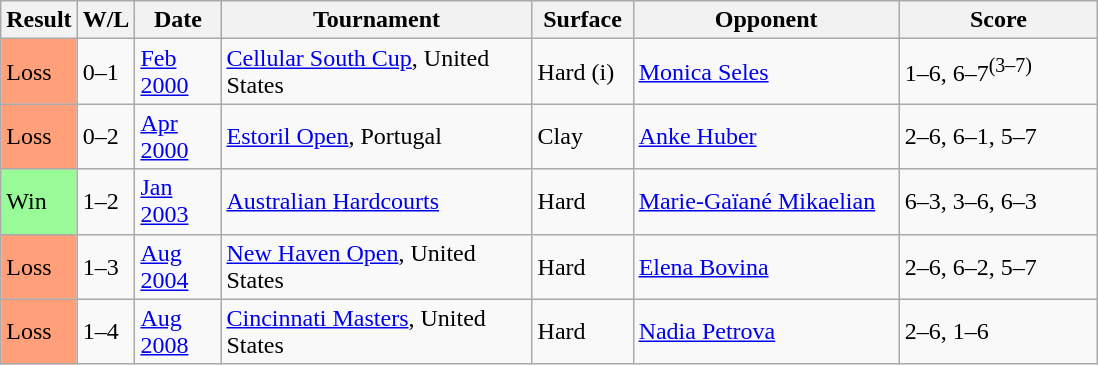<table class="sortable wikitable">
<tr>
<th>Result</th>
<th style="width:28px" class="unsortable">W/L</th>
<th style="width:50px">Date</th>
<th style="width:200px">Tournament</th>
<th style="width:60px">Surface</th>
<th style="width:170px">Opponent</th>
<th style="width:125px" class="unsortable">Score</th>
</tr>
<tr>
<td style="background:#ffa07a;">Loss</td>
<td>0–1</td>
<td><a href='#'>Feb 2000</a></td>
<td><a href='#'>Cellular South Cup</a>, United States</td>
<td>Hard (i)</td>
<td> <a href='#'>Monica Seles</a></td>
<td>1–6, 6–7<sup>(3–7)</sup></td>
</tr>
<tr>
<td style="background:#ffa07a;">Loss</td>
<td>0–2</td>
<td><a href='#'>Apr 2000</a></td>
<td><a href='#'>Estoril Open</a>, Portugal</td>
<td>Clay</td>
<td> <a href='#'>Anke Huber</a></td>
<td>2–6, 6–1, 5–7</td>
</tr>
<tr>
<td style="background:#98fb98;">Win</td>
<td>1–2</td>
<td><a href='#'>Jan 2003</a></td>
<td><a href='#'>Australian Hardcourts</a></td>
<td>Hard</td>
<td> <a href='#'>Marie-Gaïané Mikaelian</a></td>
<td>6–3, 3–6, 6–3</td>
</tr>
<tr>
<td style="background:#ffa07a;">Loss</td>
<td>1–3</td>
<td><a href='#'>Aug 2004</a></td>
<td><a href='#'>New Haven Open</a>, United States</td>
<td>Hard</td>
<td> <a href='#'>Elena Bovina</a></td>
<td>2–6, 6–2, 5–7</td>
</tr>
<tr>
<td style="background:#ffa07a;">Loss</td>
<td>1–4</td>
<td><a href='#'>Aug 2008</a></td>
<td><a href='#'>Cincinnati Masters</a>, United States</td>
<td>Hard</td>
<td> <a href='#'>Nadia Petrova</a></td>
<td>2–6, 1–6</td>
</tr>
</table>
